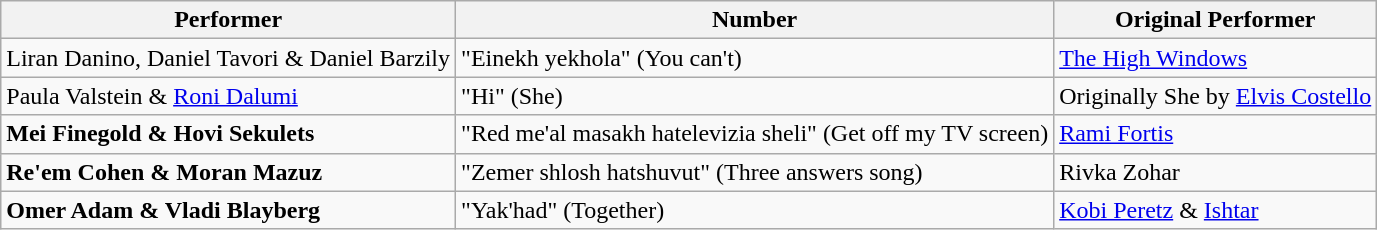<table class="wikitable">
<tr>
<th>Performer</th>
<th>Number</th>
<th>Original Performer</th>
</tr>
<tr>
<td>Liran Danino, Daniel Tavori & Daniel Barzily</td>
<td>"Einekh yekhola" (You can't)</td>
<td><a href='#'>The High Windows</a></td>
</tr>
<tr>
<td>Paula Valstein & <a href='#'>Roni Dalumi</a></td>
<td>"Hi" (She)</td>
<td>Originally She by <a href='#'>Elvis Costello</a></td>
</tr>
<tr>
<td><strong>Mei Finegold & Hovi Sekulets</strong></td>
<td>"Red me'al masakh hatelevizia sheli" (Get off my TV screen)</td>
<td><a href='#'>Rami Fortis</a></td>
</tr>
<tr>
<td><strong>Re'em Cohen & Moran Mazuz</strong></td>
<td>"Zemer shlosh hatshuvut" (Three answers song)</td>
<td>Rivka Zohar</td>
</tr>
<tr>
<td><strong>Omer Adam & Vladi Blayberg</strong></td>
<td>"Yak'had" (Together)</td>
<td><a href='#'>Kobi Peretz</a> & <a href='#'>Ishtar</a></td>
</tr>
</table>
